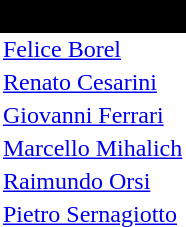<table class="toccolours" border="0" cellpadding="2" cellspacing="0" align="left" style="margin:0.5em;">
<tr>
<th colspan="2" align=center bgcolor="#000000"><span>Forwards</span></th>
</tr>
<tr>
<td> <a href='#'>Felice Borel</a></td>
</tr>
<tr>
<td><a href='#'>Renato Cesarini</a></td>
</tr>
<tr>
<td> <a href='#'>Giovanni Ferrari</a></td>
</tr>
<tr>
<td> <a href='#'>Marcello Mihalich</a></td>
</tr>
<tr>
<td> <a href='#'>Raimundo Orsi</a></td>
</tr>
<tr>
<td> <a href='#'>Pietro Sernagiotto</a></td>
</tr>
</table>
